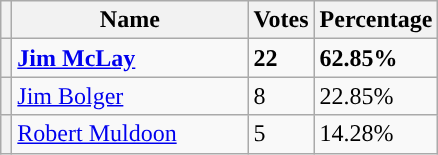<table class="wikitable">
<tr>
<th></th>
<th>Name</th>
<th>Votes</th>
<th>Percentage</th>
</tr>
<tr>
<th style="background-color: "></th>
<td width="150"><strong><a href='#'>Jim McLay</a></strong></td>
<td><strong>22</strong></td>
<td><strong>62.85%</strong></td>
</tr>
<tr>
<th style="background-color: "></th>
<td><a href='#'>Jim Bolger</a></td>
<td>8</td>
<td>22.85%</td>
</tr>
<tr>
<th style="background-color: "></th>
<td><a href='#'>Robert Muldoon</a></td>
<td>5</td>
<td>14.28%</td>
</tr>
</table>
